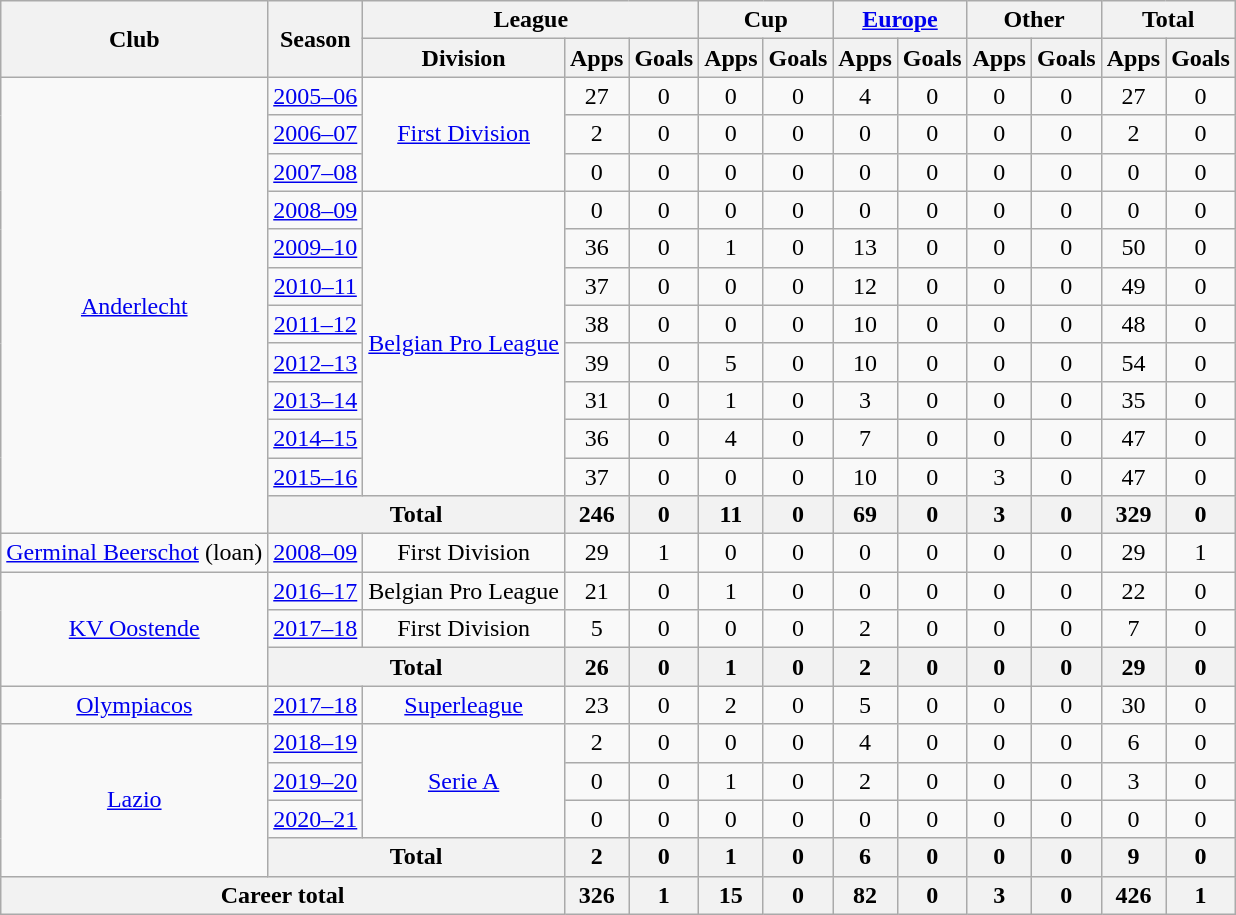<table class="wikitable" style="text-align:center">
<tr>
<th rowspan="2">Club</th>
<th rowspan="2">Season</th>
<th colspan="3">League</th>
<th colspan="2">Cup</th>
<th colspan="2"><a href='#'>Europe</a></th>
<th colspan="2">Other</th>
<th colspan="2">Total</th>
</tr>
<tr>
<th>Division</th>
<th>Apps</th>
<th>Goals</th>
<th>Apps</th>
<th>Goals</th>
<th>Apps</th>
<th>Goals</th>
<th>Apps</th>
<th>Goals</th>
<th>Apps</th>
<th>Goals</th>
</tr>
<tr>
<td rowspan="12"><a href='#'>Anderlecht</a></td>
<td><a href='#'>2005–06</a></td>
<td rowspan="3"><a href='#'>First Division</a></td>
<td>27</td>
<td>0</td>
<td>0</td>
<td>0</td>
<td>4</td>
<td>0</td>
<td>0</td>
<td>0</td>
<td>27</td>
<td>0</td>
</tr>
<tr>
<td><a href='#'>2006–07</a></td>
<td>2</td>
<td>0</td>
<td>0</td>
<td>0</td>
<td>0</td>
<td>0</td>
<td>0</td>
<td>0</td>
<td>2</td>
<td>0</td>
</tr>
<tr>
<td><a href='#'>2007–08</a></td>
<td>0</td>
<td>0</td>
<td>0</td>
<td>0</td>
<td>0</td>
<td>0</td>
<td>0</td>
<td>0</td>
<td>0</td>
<td>0</td>
</tr>
<tr>
<td><a href='#'>2008–09</a></td>
<td rowspan="8"><a href='#'>Belgian Pro League</a></td>
<td>0</td>
<td>0</td>
<td>0</td>
<td>0</td>
<td>0</td>
<td>0</td>
<td>0</td>
<td>0</td>
<td>0</td>
<td>0</td>
</tr>
<tr>
<td><a href='#'>2009–10</a></td>
<td>36</td>
<td>0</td>
<td>1</td>
<td>0</td>
<td>13</td>
<td>0</td>
<td>0</td>
<td>0</td>
<td>50</td>
<td>0</td>
</tr>
<tr>
<td><a href='#'>2010–11</a></td>
<td>37</td>
<td>0</td>
<td>0</td>
<td>0</td>
<td>12</td>
<td>0</td>
<td>0</td>
<td>0</td>
<td>49</td>
<td>0</td>
</tr>
<tr>
<td><a href='#'>2011–12</a></td>
<td>38</td>
<td>0</td>
<td>0</td>
<td>0</td>
<td>10</td>
<td>0</td>
<td>0</td>
<td>0</td>
<td>48</td>
<td>0</td>
</tr>
<tr>
<td><a href='#'>2012–13</a></td>
<td>39</td>
<td>0</td>
<td>5</td>
<td>0</td>
<td>10</td>
<td>0</td>
<td>0</td>
<td>0</td>
<td>54</td>
<td>0</td>
</tr>
<tr>
<td><a href='#'>2013–14</a></td>
<td>31</td>
<td>0</td>
<td>1</td>
<td>0</td>
<td>3</td>
<td>0</td>
<td>0</td>
<td>0</td>
<td>35</td>
<td>0</td>
</tr>
<tr>
<td><a href='#'>2014–15</a></td>
<td>36</td>
<td>0</td>
<td>4</td>
<td>0</td>
<td>7</td>
<td>0</td>
<td>0</td>
<td>0</td>
<td>47</td>
<td>0</td>
</tr>
<tr>
<td><a href='#'>2015–16</a></td>
<td>37</td>
<td>0</td>
<td>0</td>
<td>0</td>
<td>10</td>
<td>0</td>
<td>3</td>
<td>0</td>
<td>47</td>
<td>0</td>
</tr>
<tr>
<th colspan="2">Total</th>
<th>246</th>
<th>0</th>
<th>11</th>
<th>0</th>
<th>69</th>
<th>0</th>
<th>3</th>
<th>0</th>
<th>329</th>
<th>0</th>
</tr>
<tr>
<td><a href='#'>Germinal Beerschot</a> (loan)</td>
<td><a href='#'>2008–09</a></td>
<td>First Division</td>
<td>29</td>
<td>1</td>
<td>0</td>
<td>0</td>
<td>0</td>
<td>0</td>
<td>0</td>
<td>0</td>
<td>29</td>
<td>1</td>
</tr>
<tr>
<td rowspan="3"><a href='#'>KV Oostende</a></td>
<td><a href='#'>2016–17</a></td>
<td>Belgian Pro League</td>
<td>21</td>
<td>0</td>
<td>1</td>
<td>0</td>
<td>0</td>
<td>0</td>
<td>0</td>
<td>0</td>
<td>22</td>
<td>0</td>
</tr>
<tr>
<td><a href='#'>2017–18</a></td>
<td>First Division</td>
<td>5</td>
<td>0</td>
<td>0</td>
<td>0</td>
<td>2</td>
<td>0</td>
<td>0</td>
<td>0</td>
<td>7</td>
<td>0</td>
</tr>
<tr>
<th colspan="2">Total</th>
<th>26</th>
<th>0</th>
<th>1</th>
<th>0</th>
<th>2</th>
<th>0</th>
<th>0</th>
<th>0</th>
<th>29</th>
<th>0</th>
</tr>
<tr>
<td><a href='#'>Olympiacos</a></td>
<td><a href='#'>2017–18</a></td>
<td><a href='#'>Superleague</a></td>
<td>23</td>
<td>0</td>
<td>2</td>
<td>0</td>
<td>5</td>
<td>0</td>
<td>0</td>
<td>0</td>
<td>30</td>
<td>0</td>
</tr>
<tr>
<td rowspan="4"><a href='#'>Lazio</a></td>
<td><a href='#'>2018–19</a></td>
<td rowspan="3"><a href='#'>Serie A</a></td>
<td>2</td>
<td>0</td>
<td>0</td>
<td>0</td>
<td>4</td>
<td>0</td>
<td>0</td>
<td>0</td>
<td>6</td>
<td>0</td>
</tr>
<tr>
<td><a href='#'>2019–20</a></td>
<td>0</td>
<td>0</td>
<td>1</td>
<td>0</td>
<td>2</td>
<td>0</td>
<td>0</td>
<td>0</td>
<td>3</td>
<td>0</td>
</tr>
<tr>
<td><a href='#'>2020–21</a></td>
<td>0</td>
<td>0</td>
<td>0</td>
<td>0</td>
<td>0</td>
<td>0</td>
<td>0</td>
<td>0</td>
<td>0</td>
<td>0</td>
</tr>
<tr>
<th colspan="2">Total</th>
<th>2</th>
<th>0</th>
<th>1</th>
<th>0</th>
<th>6</th>
<th>0</th>
<th>0</th>
<th>0</th>
<th>9</th>
<th>0</th>
</tr>
<tr>
<th colspan="3">Career total</th>
<th>326</th>
<th>1</th>
<th>15</th>
<th>0</th>
<th>82</th>
<th>0</th>
<th>3</th>
<th>0</th>
<th>426</th>
<th>1</th>
</tr>
</table>
